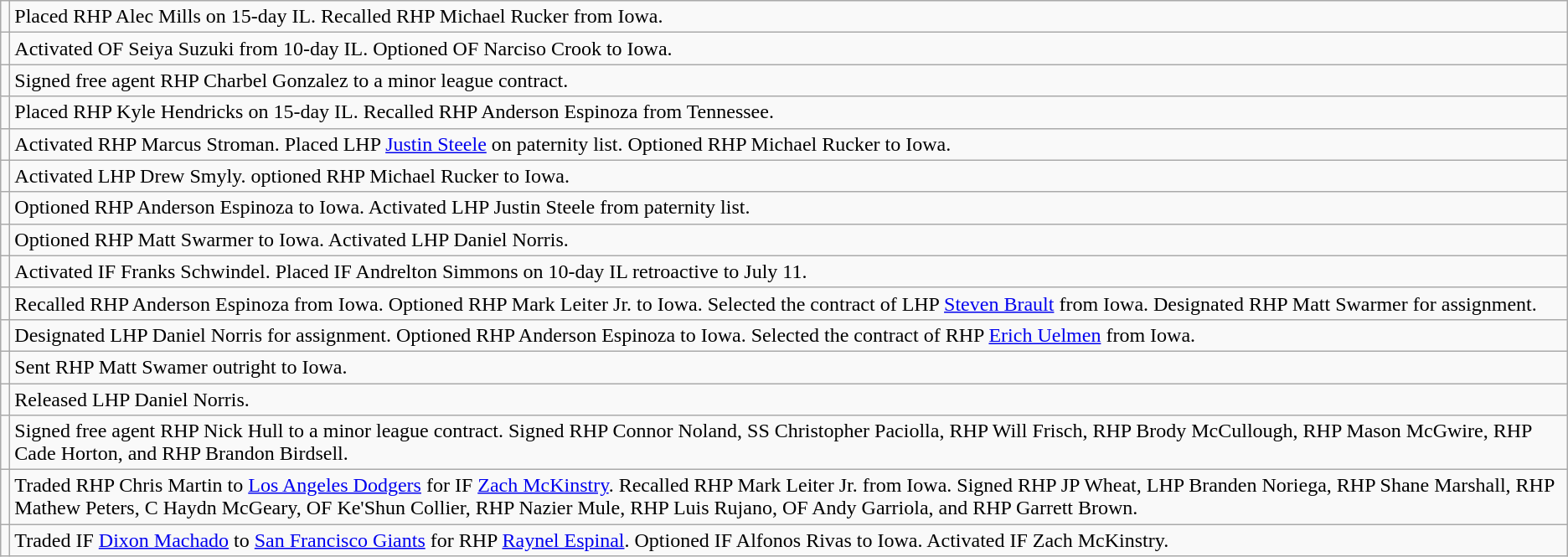<table class="wikitable">
<tr>
<td></td>
<td>Placed RHP Alec Mills on 15-day IL. Recalled RHP Michael Rucker from Iowa.</td>
</tr>
<tr>
<td></td>
<td>Activated OF Seiya Suzuki from 10-day IL. Optioned OF Narciso Crook to Iowa.</td>
</tr>
<tr>
<td></td>
<td>Signed free agent RHP Charbel Gonzalez to a minor league contract.</td>
</tr>
<tr>
<td></td>
<td>Placed RHP Kyle Hendricks on 15-day IL. Recalled RHP Anderson Espinoza from Tennessee.</td>
</tr>
<tr>
<td></td>
<td>Activated RHP Marcus Stroman. Placed LHP <a href='#'>Justin Steele</a> on paternity list. Optioned RHP Michael Rucker to Iowa.</td>
</tr>
<tr>
<td></td>
<td>Activated LHP Drew Smyly. optioned RHP Michael Rucker to Iowa.</td>
</tr>
<tr>
<td></td>
<td>Optioned RHP Anderson Espinoza to Iowa. Activated LHP Justin Steele from paternity list.</td>
</tr>
<tr>
<td></td>
<td>Optioned RHP Matt Swarmer to Iowa. Activated LHP Daniel Norris.</td>
</tr>
<tr>
<td></td>
<td>Activated IF Franks Schwindel. Placed IF Andrelton Simmons on 10-day IL retroactive to July 11.</td>
</tr>
<tr>
<td></td>
<td>Recalled RHP Anderson Espinoza from Iowa. Optioned RHP Mark Leiter Jr. to Iowa. Selected the contract of LHP <a href='#'>Steven Brault</a> from Iowa. Designated RHP Matt Swarmer for assignment.</td>
</tr>
<tr>
<td></td>
<td>Designated LHP Daniel Norris for assignment. Optioned RHP Anderson Espinoza to Iowa. Selected the contract of RHP <a href='#'>Erich Uelmen</a> from Iowa.</td>
</tr>
<tr>
<td></td>
<td>Sent RHP Matt Swamer outright to Iowa.</td>
</tr>
<tr>
<td></td>
<td>Released LHP Daniel Norris.</td>
</tr>
<tr>
<td></td>
<td>Signed free agent RHP Nick Hull to a minor league contract. Signed RHP Connor Noland, SS Christopher Paciolla, RHP Will Frisch, RHP Brody McCullough, RHP Mason McGwire, RHP Cade Horton, and RHP Brandon Birdsell.</td>
</tr>
<tr>
<td></td>
<td>Traded RHP Chris Martin to <a href='#'>Los Angeles Dodgers</a> for IF <a href='#'>Zach McKinstry</a>. Recalled RHP Mark Leiter Jr. from Iowa. Signed RHP JP Wheat, LHP Branden Noriega, RHP Shane Marshall, RHP Mathew Peters, C Haydn McGeary, OF Ke'Shun Collier, RHP Nazier Mule, RHP Luis Rujano, OF Andy Garriola, and RHP Garrett Brown.</td>
</tr>
<tr>
<td></td>
<td>Traded IF <a href='#'>Dixon Machado</a> to <a href='#'>San Francisco Giants</a> for RHP <a href='#'>Raynel Espinal</a>. Optioned IF Alfonos Rivas to Iowa. Activated IF Zach McKinstry.</td>
</tr>
</table>
